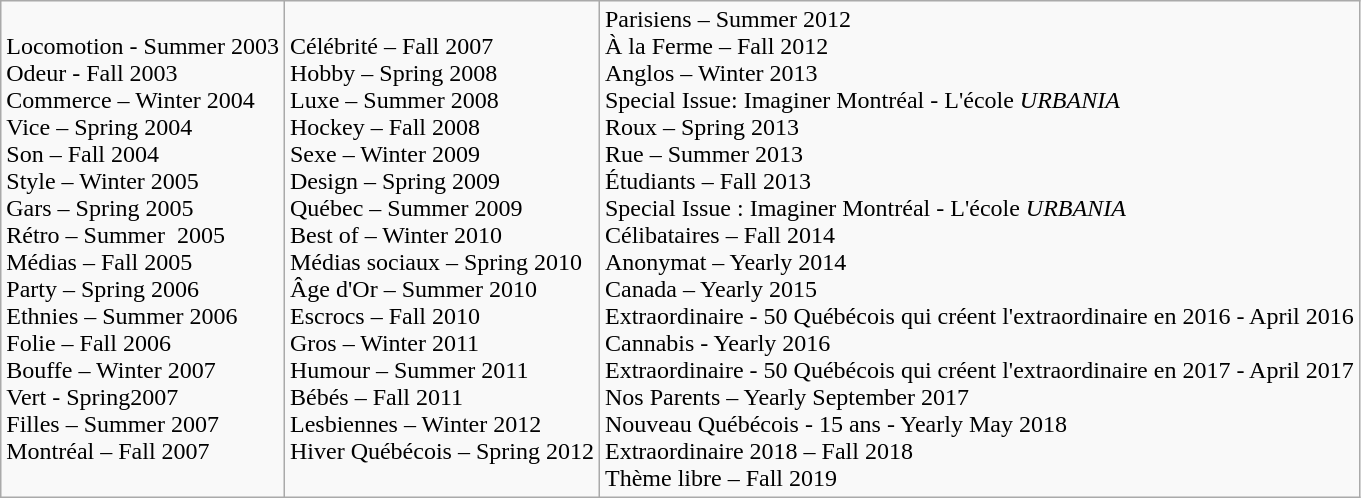<table class="wikitable">
<tr>
<td>Locomotion - Summer 2003<br>Odeur - Fall 2003<br>Commerce – Winter 2004<br>Vice – Spring 2004<br>Son – Fall 2004<br>Style – Winter 2005<br>Gars – Spring 2005<br>Rétro – Summer  2005<br>Médias – Fall 2005<br>Party – Spring 2006<br>Ethnies – Summer 2006<br>Folie – Fall 2006<br>Bouffe – Winter 2007<br>Vert - Spring2007<br>Filles – Summer 2007<br>Montréal – Fall 2007</td>
<td>Célébrité – Fall 2007<br>Hobby – Spring 2008<br>Luxe – Summer 2008<br>Hockey – Fall 2008<br>Sexe – Winter 2009<br>Design – Spring 2009<br>Québec – Summer 2009<br>Best of – Winter 2010<br>Médias sociaux – Spring 2010<br>Âge d'Or – Summer 2010<br>Escrocs – Fall 2010<br>Gros – Winter 2011<br>Humour – Summer 2011<br>Bébés – Fall 2011<br>Lesbiennes – Winter 2012<br>Hiver Québécois – Spring 2012</td>
<td>Parisiens – Summer 2012<br>À la Ferme – Fall 2012<br>Anglos – Winter 2013<br>Special Issue: Imaginer Montréal - L'école <em>URBANIA</em><br>Roux – Spring 2013<br>Rue – Summer 2013<br>Étudiants – Fall 2013<br>Special Issue : Imaginer Montréal - L'école <em>URBANIA</em><br>Célibataires – Fall 2014<br>Anonymat – Yearly 2014<br>Canada – Yearly 2015<br>Extraordinaire - 50 Québécois qui créent l'extraordinaire en 2016 - April 2016<br>Cannabis - Yearly 2016<br>Extraordinaire - 50 Québécois qui créent l'extraordinaire en 2017 - April 2017<br>Nos Parents – Yearly September 2017<br>Nouveau Québécois - 15 ans - Yearly May 2018<br>Extraordinaire 2018 – Fall 2018<br>Thème libre – Fall 2019</td>
</tr>
</table>
